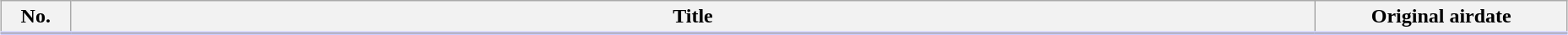<table class="wikitable" style="width:98%; margin:auto; background:#FFF;">
<tr style="border-bottom: 3px solid #CCF;">
<th style="width:3em;">No.</th>
<th>Title</th>
<th style="width:12em;">Original airdate</th>
</tr>
<tr>
</tr>
</table>
